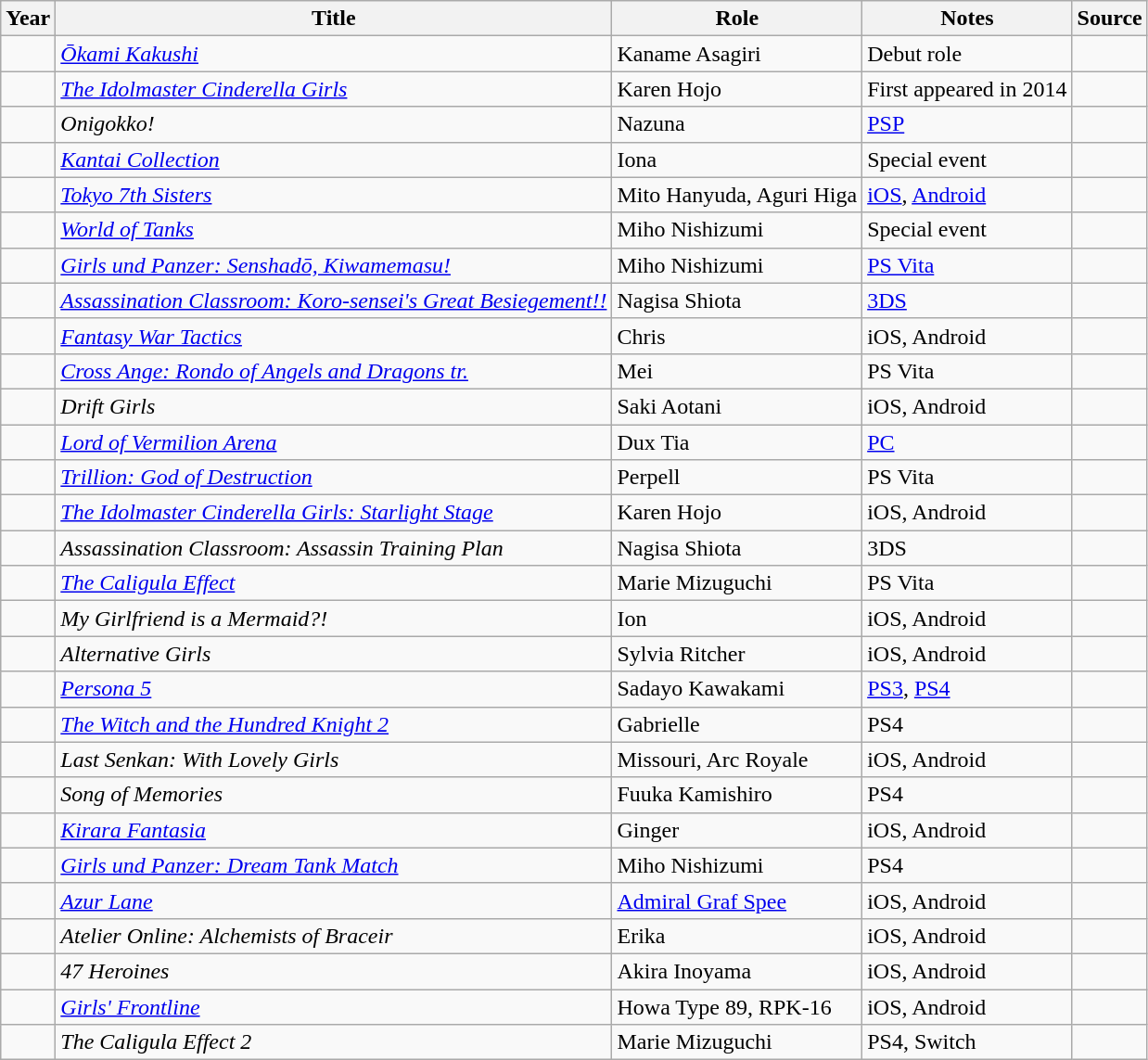<table class="wikitable sortable plainrowheaders">
<tr>
<th>Year</th>
<th>Title</th>
<th>Role</th>
<th class="unsortable">Notes</th>
<th class="unsortable">Source</th>
</tr>
<tr>
<td></td>
<td><em><a href='#'>Ōkami Kakushi</a></em></td>
<td>Kaname Asagiri</td>
<td>Debut role</td>
<td></td>
</tr>
<tr>
<td></td>
<td><em><a href='#'>The Idolmaster Cinderella Girls</a></em></td>
<td>Karen Hojo</td>
<td>First appeared in 2014</td>
<td></td>
</tr>
<tr>
<td></td>
<td><em>Onigokko!</em></td>
<td>Nazuna</td>
<td><a href='#'>PSP</a></td>
<td></td>
</tr>
<tr>
<td></td>
<td><em><a href='#'>Kantai Collection</a></em></td>
<td>Iona</td>
<td>Special event</td>
<td></td>
</tr>
<tr>
<td></td>
<td><em><a href='#'>Tokyo 7th Sisters</a></em></td>
<td>Mito Hanyuda, Aguri Higa</td>
<td><a href='#'>iOS</a>, <a href='#'>Android</a></td>
<td></td>
</tr>
<tr>
<td></td>
<td><em><a href='#'>World of Tanks</a></em></td>
<td>Miho Nishizumi</td>
<td>Special event</td>
<td></td>
</tr>
<tr>
<td></td>
<td><em><a href='#'>Girls und Panzer: Senshadō, Kiwamemasu!</a></em></td>
<td>Miho Nishizumi</td>
<td><a href='#'>PS Vita</a></td>
<td></td>
</tr>
<tr>
<td></td>
<td><em><a href='#'>Assassination Classroom: Koro-sensei's Great Besiegement!!</a></em></td>
<td>Nagisa Shiota</td>
<td><a href='#'>3DS</a></td>
<td></td>
</tr>
<tr>
<td></td>
<td><em><a href='#'>Fantasy War Tactics</a></em></td>
<td>Chris</td>
<td>iOS, Android</td>
<td></td>
</tr>
<tr>
<td></td>
<td><em><a href='#'>Cross Ange: Rondo of Angels and Dragons tr.</a></em></td>
<td>Mei</td>
<td>PS Vita</td>
<td></td>
</tr>
<tr>
<td></td>
<td><em>Drift Girls</em></td>
<td>Saki Aotani</td>
<td>iOS, Android</td>
<td></td>
</tr>
<tr>
<td></td>
<td><em><a href='#'>Lord of Vermilion Arena</a></em></td>
<td>Dux Tia</td>
<td><a href='#'>PC</a></td>
<td></td>
</tr>
<tr>
<td></td>
<td><em><a href='#'>Trillion: God of Destruction</a></em></td>
<td>Perpell</td>
<td>PS Vita</td>
<td></td>
</tr>
<tr>
<td></td>
<td><em><a href='#'>The Idolmaster Cinderella Girls: Starlight Stage</a></em></td>
<td>Karen Hojo</td>
<td>iOS, Android</td>
<td></td>
</tr>
<tr>
<td></td>
<td><em>Assassination Classroom: Assassin Training Plan</em></td>
<td>Nagisa Shiota</td>
<td>3DS</td>
<td></td>
</tr>
<tr>
<td></td>
<td><em><a href='#'>The Caligula Effect</a></em></td>
<td>Marie Mizuguchi</td>
<td>PS Vita</td>
<td></td>
</tr>
<tr>
<td></td>
<td><em>My Girlfriend is a Mermaid?!</em></td>
<td>Ion</td>
<td>iOS, Android</td>
<td></td>
</tr>
<tr>
<td></td>
<td><em>Alternative Girls</em></td>
<td>Sylvia Ritcher</td>
<td>iOS, Android</td>
<td></td>
</tr>
<tr>
<td></td>
<td><em><a href='#'>Persona 5</a></em></td>
<td>Sadayo Kawakami</td>
<td><a href='#'>PS3</a>, <a href='#'>PS4</a></td>
<td></td>
</tr>
<tr>
<td></td>
<td><em><a href='#'>The Witch and the Hundred Knight 2</a></em></td>
<td>Gabrielle</td>
<td>PS4</td>
<td></td>
</tr>
<tr>
<td></td>
<td><em>Last Senkan: With Lovely Girls</em></td>
<td>Missouri, Arc Royale</td>
<td>iOS, Android</td>
<td></td>
</tr>
<tr>
<td></td>
<td><em>Song of Memories</em></td>
<td>Fuuka Kamishiro</td>
<td>PS4</td>
<td></td>
</tr>
<tr>
<td></td>
<td><em><a href='#'>Kirara Fantasia</a></em></td>
<td>Ginger</td>
<td>iOS, Android</td>
<td></td>
</tr>
<tr>
<td></td>
<td><em><a href='#'>Girls und Panzer: Dream Tank Match</a></em></td>
<td>Miho Nishizumi</td>
<td>PS4</td>
<td></td>
</tr>
<tr>
<td></td>
<td><em><a href='#'>Azur Lane</a></em></td>
<td><a href='#'>Admiral Graf Spee</a></td>
<td>iOS, Android</td>
<td></td>
</tr>
<tr>
<td></td>
<td><em>Atelier Online: Alchemists of Braceir</em></td>
<td>Erika</td>
<td>iOS, Android</td>
<td></td>
</tr>
<tr>
<td></td>
<td><em>47 Heroines</em></td>
<td>Akira Inoyama</td>
<td>iOS, Android</td>
<td></td>
</tr>
<tr>
<td></td>
<td><em><a href='#'>Girls' Frontline</a></em></td>
<td>Howa Type 89, RPK-16</td>
<td>iOS, Android</td>
<td></td>
</tr>
<tr>
<td></td>
<td><em>The Caligula Effect 2</em></td>
<td>Marie Mizuguchi</td>
<td>PS4, Switch</td>
<td></td>
</tr>
</table>
